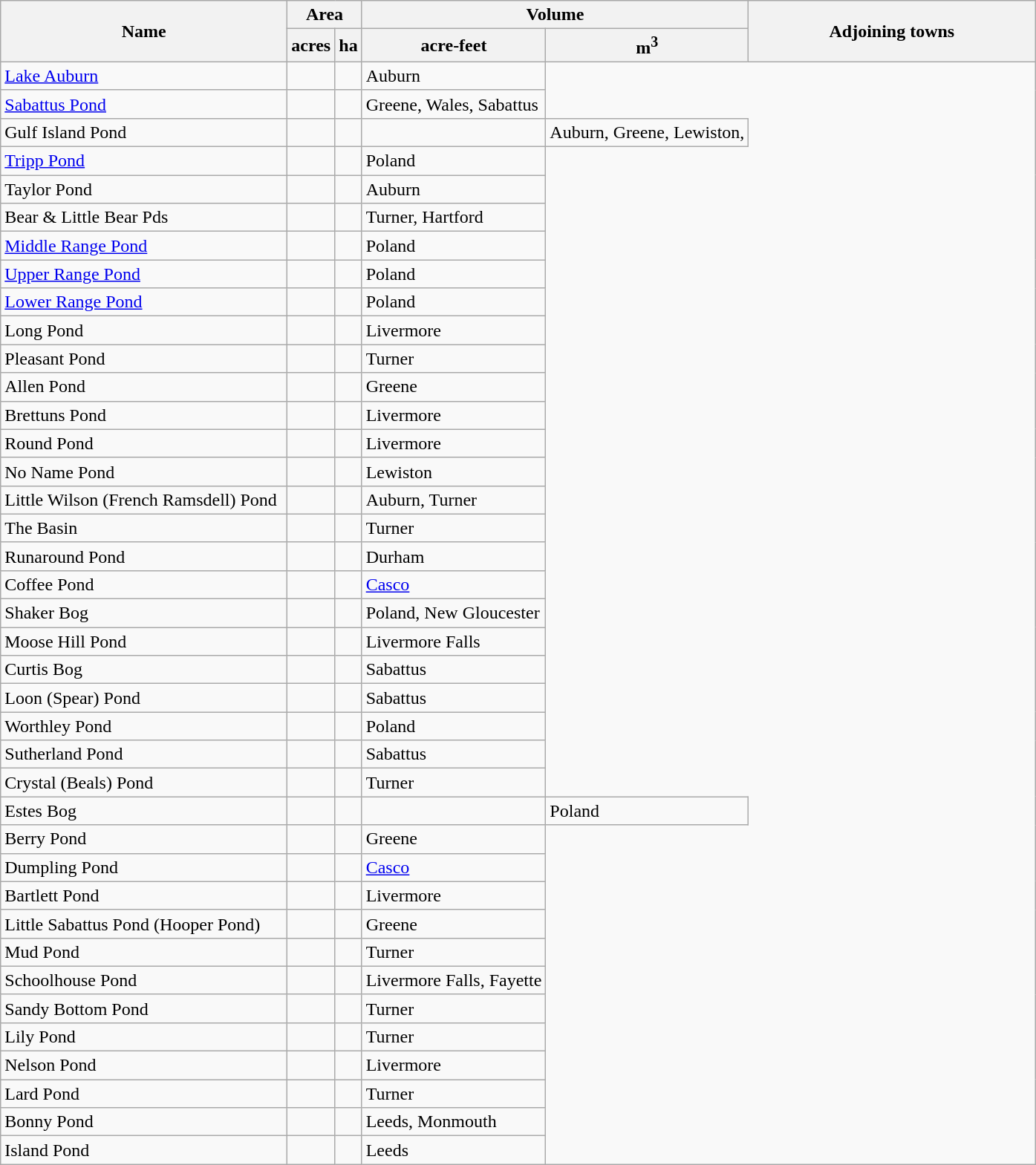<table class="wikitable sortable">
<tr>
<th width="250" rowspan=2>Name</th>
<th width="50"  colspan=2>Area</th>
<th width="50"  colspan=2>Volume</th>
<th width="250" rowspan=2>Adjoining towns</th>
</tr>
<tr>
<th>acres</th>
<th>ha</th>
<th>acre-feet</th>
<th>m<sup>3</sup></th>
</tr>
<tr>
<td><a href='#'>Lake Auburn</a></td>
<td></td>
<td></td>
<td>Auburn</td>
</tr>
<tr>
<td><a href='#'>Sabattus Pond</a></td>
<td></td>
<td></td>
<td>Greene, Wales, Sabattus</td>
</tr>
<tr>
<td>Gulf Island Pond</td>
<td></td>
<td> </td>
<td> </td>
<td>Auburn, Greene, Lewiston,</td>
</tr>
<tr>
<td><a href='#'>Tripp Pond</a></td>
<td></td>
<td></td>
<td>Poland</td>
</tr>
<tr>
<td>Taylor Pond</td>
<td></td>
<td></td>
<td>Auburn</td>
</tr>
<tr>
<td>Bear & Little Bear Pds</td>
<td></td>
<td></td>
<td>Turner, Hartford</td>
</tr>
<tr>
<td><a href='#'>Middle Range Pond</a></td>
<td></td>
<td></td>
<td>Poland</td>
</tr>
<tr>
<td><a href='#'>Upper Range Pond</a></td>
<td></td>
<td></td>
<td>Poland</td>
</tr>
<tr>
<td><a href='#'>Lower Range Pond</a></td>
<td></td>
<td></td>
<td>Poland</td>
</tr>
<tr>
<td>Long Pond</td>
<td></td>
<td></td>
<td>Livermore</td>
</tr>
<tr>
<td>Pleasant Pond</td>
<td></td>
<td></td>
<td>Turner</td>
</tr>
<tr>
<td>Allen Pond</td>
<td></td>
<td></td>
<td>Greene</td>
</tr>
<tr>
<td>Brettuns Pond</td>
<td></td>
<td></td>
<td>Livermore</td>
</tr>
<tr>
<td>Round Pond</td>
<td></td>
<td></td>
<td>Livermore</td>
</tr>
<tr>
<td>No Name Pond</td>
<td></td>
<td></td>
<td>Lewiston</td>
</tr>
<tr>
<td>Little Wilson (French Ramsdell) Pond</td>
<td></td>
<td></td>
<td>Auburn, Turner</td>
</tr>
<tr>
<td>The Basin</td>
<td></td>
<td></td>
<td>Turner</td>
</tr>
<tr>
<td>Runaround Pond</td>
<td></td>
<td></td>
<td>Durham</td>
</tr>
<tr>
<td>Coffee Pond</td>
<td></td>
<td></td>
<td><a href='#'>Casco</a></td>
</tr>
<tr>
<td>Shaker Bog</td>
<td></td>
<td></td>
<td>Poland, New Gloucester</td>
</tr>
<tr>
<td>Moose Hill Pond</td>
<td></td>
<td></td>
<td>Livermore Falls</td>
</tr>
<tr>
<td>Curtis Bog</td>
<td></td>
<td></td>
<td>Sabattus</td>
</tr>
<tr>
<td>Loon (Spear) Pond</td>
<td></td>
<td></td>
<td>Sabattus</td>
</tr>
<tr>
<td>Worthley Pond</td>
<td></td>
<td></td>
<td>Poland</td>
</tr>
<tr>
<td>Sutherland Pond</td>
<td></td>
<td></td>
<td>Sabattus</td>
</tr>
<tr>
<td>Crystal (Beals) Pond</td>
<td></td>
<td></td>
<td>Turner</td>
</tr>
<tr>
<td>Estes Bog</td>
<td></td>
<td> </td>
<td> </td>
<td>Poland</td>
</tr>
<tr>
<td>Berry Pond</td>
<td></td>
<td></td>
<td>Greene</td>
</tr>
<tr>
<td>Dumpling Pond</td>
<td></td>
<td></td>
<td><a href='#'>Casco</a></td>
</tr>
<tr>
<td>Bartlett Pond</td>
<td></td>
<td></td>
<td>Livermore</td>
</tr>
<tr>
<td>Little Sabattus Pond (Hooper Pond)</td>
<td></td>
<td></td>
<td>Greene</td>
</tr>
<tr>
<td>Mud Pond</td>
<td></td>
<td></td>
<td>Turner</td>
</tr>
<tr>
<td>Schoolhouse Pond</td>
<td></td>
<td></td>
<td>Livermore Falls, Fayette</td>
</tr>
<tr>
<td>Sandy Bottom Pond</td>
<td></td>
<td></td>
<td>Turner</td>
</tr>
<tr>
<td>Lily Pond</td>
<td></td>
<td></td>
<td>Turner</td>
</tr>
<tr>
<td>Nelson Pond</td>
<td></td>
<td></td>
<td>Livermore</td>
</tr>
<tr>
<td>Lard Pond</td>
<td></td>
<td></td>
<td>Turner</td>
</tr>
<tr>
<td>Bonny Pond</td>
<td></td>
<td></td>
<td>Leeds, Monmouth</td>
</tr>
<tr>
<td>Island Pond</td>
<td></td>
<td></td>
<td>Leeds</td>
</tr>
</table>
